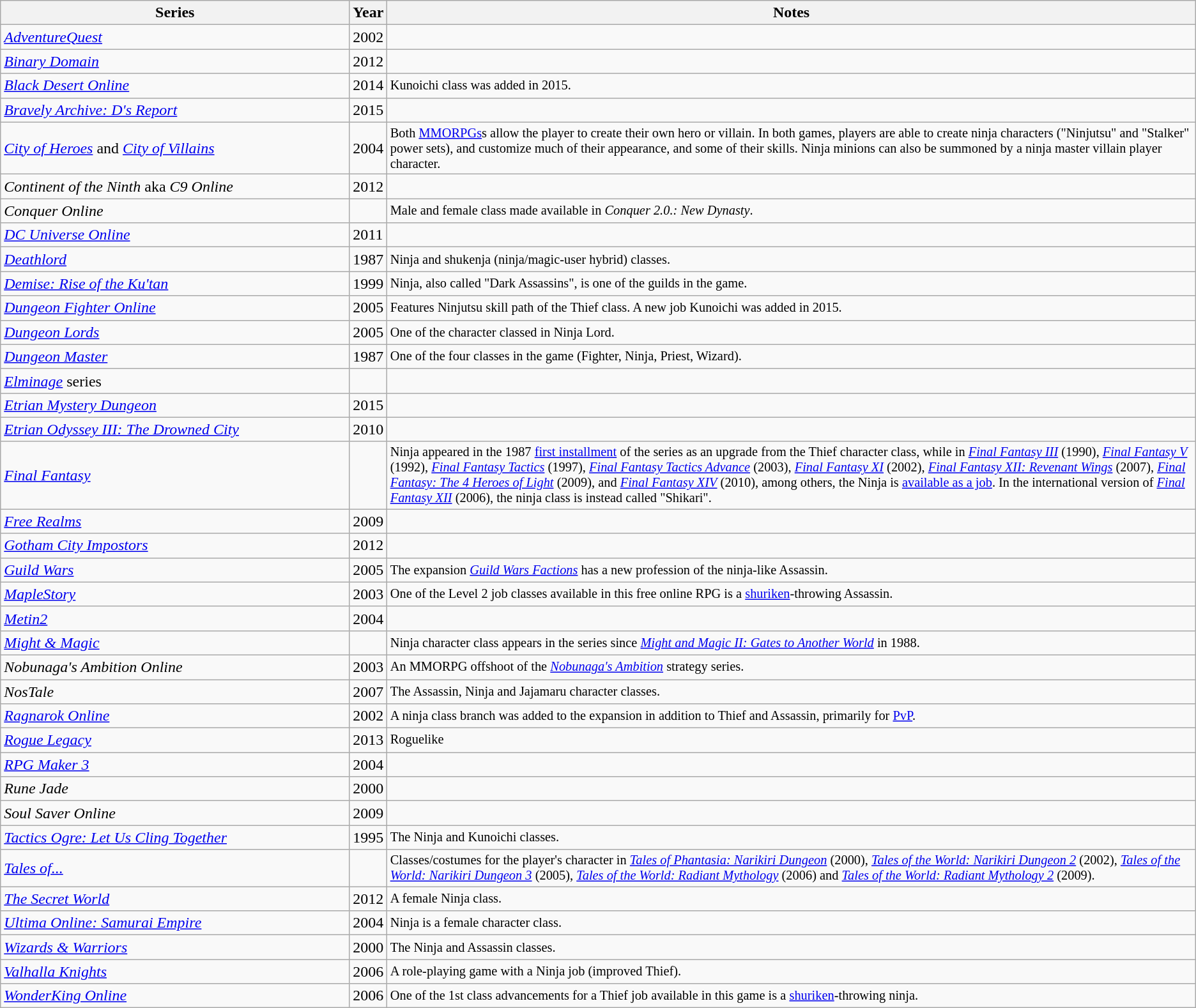<table class="wikitable sortable">
<tr>
<th scope="col" style="width:30%;">Series</th>
<th>Year</th>
<th scope="col" style="width:70%;">Notes</th>
</tr>
<tr>
<td><em><a href='#'>AdventureQuest</a></em></td>
<td>2002</td>
<td style="font-size: 85%;"></td>
</tr>
<tr>
<td><em><a href='#'>Binary Domain</a></em></td>
<td>2012</td>
<td style="font-size: 85%;"></td>
</tr>
<tr>
<td><em><a href='#'>Black Desert Online</a></em></td>
<td>2014</td>
<td style="font-size: 85%;">Kunoichi class was added in 2015.</td>
</tr>
<tr>
<td><em><a href='#'>Bravely Archive: D's Report</a></em></td>
<td>2015</td>
<td style="font-size: 85%;"></td>
</tr>
<tr>
<td><em><a href='#'>City of Heroes</a></em> and <em><a href='#'>City of Villains</a></em></td>
<td>2004</td>
<td style="font-size: 85%;">Both <a href='#'>MMORPGs</a>s allow the player to create their own hero or villain. In both games, players are able to create ninja characters ("Ninjutsu" and "Stalker" power sets), and customize much of their appearance, and some of their skills. Ninja minions can also be summoned by a ninja master villain player character.</td>
</tr>
<tr>
<td><em>Continent of the Ninth</em> aka <em>C9 Online</em></td>
<td>2012</td>
<td style="font-size: 85%;"></td>
</tr>
<tr>
<td><em>Conquer Online</em></td>
<td></td>
<td style="font-size: 85%;">Male and female class made available in <em>Conquer 2.0.: New Dynasty</em>.</td>
</tr>
<tr>
<td><em><a href='#'>DC Universe Online</a></em></td>
<td>2011</td>
<td The Tech Ninja class. style="font-size: 85%;"></td>
</tr>
<tr>
<td><em><a href='#'>Deathlord</a></em></td>
<td>1987</td>
<td style="font-size: 85%;">Ninja and shukenja (ninja/magic-user hybrid) classes.</td>
</tr>
<tr>
<td><em><a href='#'>Demise: Rise of the Ku'tan</a></em></td>
<td>1999</td>
<td style="font-size: 85%;">Ninja, also called "Dark Assassins", is one of the guilds in the game.</td>
</tr>
<tr>
<td><em><a href='#'>Dungeon Fighter Online</a></em></td>
<td>2005</td>
<td style="font-size: 85%;">Features Ninjutsu skill path of the Thief class. A new job Kunoichi was added in 2015.</td>
</tr>
<tr>
<td><em><a href='#'>Dungeon Lords</a></em></td>
<td>2005</td>
<td style="font-size: 85%;">One of the character classed in Ninja Lord.</td>
</tr>
<tr>
<td><em><a href='#'>Dungeon Master</a></em></td>
<td>1987</td>
<td style="font-size: 85%;">One of the four classes in the game (Fighter, Ninja, Priest, Wizard).</td>
</tr>
<tr>
<td><em><a href='#'>Elminage</a></em> series</td>
<td></td>
<td style="font-size: 85%;"></td>
</tr>
<tr>
<td><em><a href='#'>Etrian Mystery Dungeon</a></em></td>
<td>2015</td>
<td style="font-size: 85%;"></td>
</tr>
<tr>
<td><em><a href='#'>Etrian Odyssey III: The Drowned City</a></em></td>
<td>2010</td>
<td style="font-size: 85%;"></td>
</tr>
<tr>
<td><em><a href='#'>Final Fantasy</a></em></td>
<td></td>
<td style="font-size: 85%;">Ninja appeared in the 1987 <a href='#'>first installment</a> of the series as an upgrade from the Thief character class, while in <em><a href='#'>Final Fantasy III</a></em> (1990), <em><a href='#'>Final Fantasy V</a></em> (1992), <em><a href='#'>Final Fantasy Tactics</a></em> (1997), <em><a href='#'>Final Fantasy Tactics Advance</a></em> (2003), <em><a href='#'>Final Fantasy XI</a></em> (2002), <em><a href='#'>Final Fantasy XII: Revenant Wings</a></em> (2007), <em><a href='#'>Final Fantasy: The 4 Heroes of Light</a></em> (2009), and <em><a href='#'>Final Fantasy XIV</a></em> (2010), among others, the Ninja is <a href='#'>available as a job</a>. In the international version of <em><a href='#'>Final Fantasy XII</a></em> (2006), the ninja class is instead called "Shikari".</td>
</tr>
<tr>
<td><em><a href='#'>Free Realms</a></em></td>
<td>2009</td>
<td style="font-size: 85%;"></td>
</tr>
<tr>
<td><em><a href='#'>Gotham City Impostors</a></em></td>
<td>2012</td>
<td style="font-size: 85%;"></td>
</tr>
<tr>
<td><em><a href='#'>Guild Wars</a></em></td>
<td>2005</td>
<td style="font-size: 85%;">The expansion <em><a href='#'>Guild Wars Factions</a></em> has a new profession of the ninja-like Assassin.</td>
</tr>
<tr>
<td><em><a href='#'>MapleStory</a></em></td>
<td>2003</td>
<td style="font-size: 85%;">One of the Level 2 job classes available in this free online RPG is a <a href='#'>shuriken</a>-throwing Assassin.</td>
</tr>
<tr>
<td><em><a href='#'>Metin2</a></em></td>
<td>2004</td>
<td style="font-size: 85%;"></td>
</tr>
<tr>
<td><a href='#'><em>Might & Magic</em></a></td>
<td></td>
<td style="font-size: 85%;">Ninja character class appears in the series since <em><a href='#'>Might and Magic II: Gates to Another World</a></em> in 1988.</td>
</tr>
<tr>
<td><em>Nobunaga's Ambition Online</em></td>
<td>2003</td>
<td style="font-size: 85%;">An MMORPG offshoot of the <em><a href='#'>Nobunaga's Ambition</a></em> strategy series.</td>
</tr>
<tr>
<td><em>NosTale</em></td>
<td>2007</td>
<td style="font-size: 85%;">The Assassin, Ninja and Jajamaru character classes.</td>
</tr>
<tr>
<td><em><a href='#'>Ragnarok Online</a></em></td>
<td>2002</td>
<td style="font-size: 85%;">A ninja class branch was added to the expansion in addition to Thief and Assassin, primarily for <a href='#'>PvP</a>.</td>
</tr>
<tr>
<td><em><a href='#'>Rogue Legacy</a></em></td>
<td>2013</td>
<td style="font-size: 85%;">Roguelike</td>
</tr>
<tr>
<td><em><a href='#'>RPG Maker 3</a></em></td>
<td>2004</td>
<td style="font-size: 85%;"></td>
</tr>
<tr>
<td><em>Rune Jade</em></td>
<td>2000</td>
<td style="font-size: 85%;"></td>
</tr>
<tr>
<td><em>Soul Saver Online</em></td>
<td>2009</td>
<td style="font-size: 85%;"></td>
</tr>
<tr>
<td><em><a href='#'>Tactics Ogre: Let Us Cling Together</a></em></td>
<td>1995</td>
<td style="font-size: 85%;">The Ninja and Kunoichi classes.</td>
</tr>
<tr>
<td><em><a href='#'>Tales of...</a></em></td>
<td></td>
<td style="font-size: 85%;">Classes/costumes for the player's character in <em><a href='#'>Tales of Phantasia: Narikiri Dungeon</a></em> (2000), <em><a href='#'>Tales of the World: Narikiri Dungeon 2</a></em> (2002), <em><a href='#'>Tales of the World: Narikiri Dungeon 3</a></em> (2005), <em><a href='#'>Tales of the World: Radiant Mythology</a></em> (2006) and <em><a href='#'>Tales of the World: Radiant Mythology 2</a></em> (2009).</td>
</tr>
<tr>
<td><em><a href='#'>The Secret World</a></em></td>
<td>2012</td>
<td style="font-size: 85%;">A female Ninja class.</td>
</tr>
<tr>
<td><em><a href='#'>Ultima Online: Samurai Empire</a></em></td>
<td>2004</td>
<td style="font-size: 85%;">Ninja is a female character class.</td>
</tr>
<tr>
<td><em><a href='#'>Wizards & Warriors</a></em></td>
<td>2000</td>
<td style="font-size: 85%;">The Ninja and Assassin classes.</td>
</tr>
<tr>
<td><em><a href='#'>Valhalla Knights</a></em></td>
<td>2006</td>
<td style="font-size: 85%;">A role-playing game with a Ninja job (improved Thief).</td>
</tr>
<tr>
<td><em><a href='#'>WonderKing Online</a></em></td>
<td>2006</td>
<td style="font-size: 85%;">One of the 1st class advancements for a Thief job available in this game is a <a href='#'>shuriken</a>-throwing ninja.</td>
</tr>
</table>
